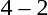<table style="text-align:center">
<tr>
<th width=200></th>
<th width=100></th>
<th width=200></th>
</tr>
<tr>
<td align=right><strong></strong></td>
<td>4 – 2</td>
<td align=left></td>
</tr>
</table>
